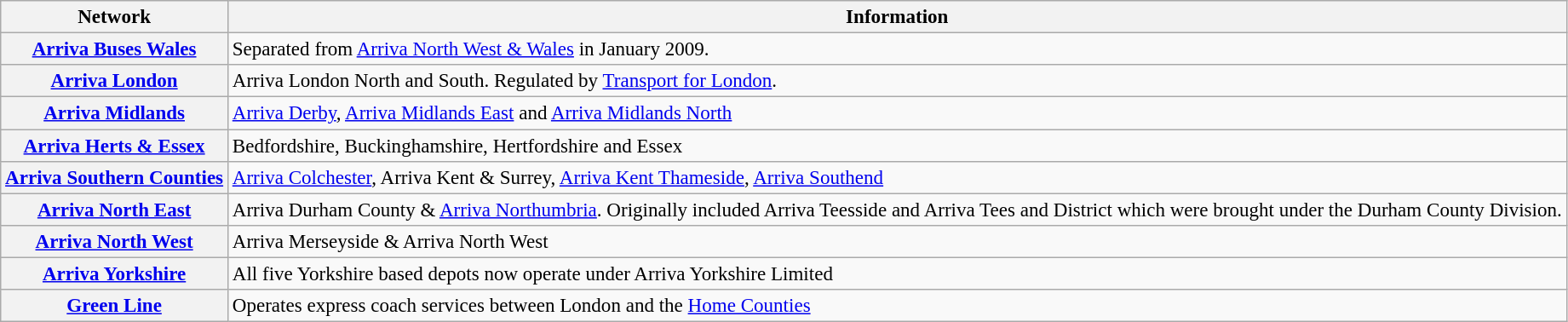<table class="wikitable" style="font-size:96%;">
<tr>
<th>Network</th>
<th>Information</th>
</tr>
<tr>
<th scope="col"><a href='#'>Arriva Buses Wales</a></th>
<td>Separated from <a href='#'>Arriva North West & Wales</a> in January 2009.</td>
</tr>
<tr>
<th scope="col"><a href='#'>Arriva London</a></th>
<td>Arriva London North and South. Regulated by <a href='#'>Transport for London</a>.</td>
</tr>
<tr>
<th scope="col"><a href='#'>Arriva Midlands</a></th>
<td><a href='#'>Arriva Derby</a>, <a href='#'>Arriva Midlands East</a> and <a href='#'>Arriva Midlands North</a></td>
</tr>
<tr>
<th scope="col"><a href='#'>Arriva Herts & Essex</a></th>
<td>Bedfordshire, Buckinghamshire, Hertfordshire and Essex</td>
</tr>
<tr>
<th scope="col"><a href='#'>Arriva Southern Counties</a></th>
<td><a href='#'>Arriva Colchester</a>, Arriva Kent & Surrey, <a href='#'>Arriva Kent Thameside</a>, <a href='#'>Arriva Southend</a></td>
</tr>
<tr>
<th scope="col"><a href='#'>Arriva North East</a></th>
<td>Arriva Durham County & <a href='#'>Arriva Northumbria</a>. Originally included Arriva Teesside and Arriva Tees and District which were brought under the Durham County Division.</td>
</tr>
<tr>
<th scope="col"><a href='#'>Arriva North West</a></th>
<td>Arriva Merseyside & Arriva North West</td>
</tr>
<tr>
<th scope="col"><a href='#'>Arriva Yorkshire</a></th>
<td>All five Yorkshire based depots now operate under Arriva Yorkshire Limited</td>
</tr>
<tr>
<th scope="col"><a href='#'>Green Line</a></th>
<td>Operates express coach services between London and the <a href='#'>Home Counties</a></td>
</tr>
</table>
